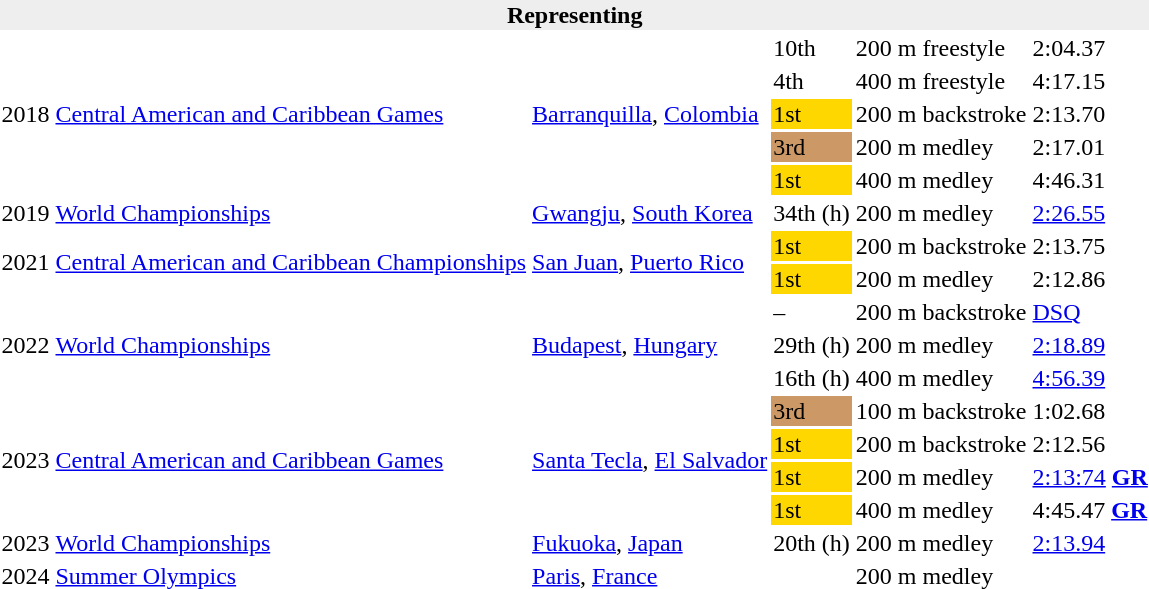<table>
<tr>
<th bgcolor="#eeeeee" colspan="6">Representing </th>
</tr>
<tr>
<td rowspan=5>2018</td>
<td rowspan=5><a href='#'>Central American and Caribbean Games</a></td>
<td rowspan=5 align=left> <a href='#'>Barranquilla</a>, <a href='#'>Colombia</a></td>
<td>10th </td>
<td>200 m freestyle</td>
<td>2:04.37</td>
</tr>
<tr>
<td>4th</td>
<td>400 m freestyle</td>
<td>4:17.15</td>
</tr>
<tr>
<td bgcolor="gold">1st</td>
<td>200 m backstroke</td>
<td>2:13.70</td>
</tr>
<tr>
<td bgcolor="cc9966">3rd</td>
<td>200 m medley</td>
<td>2:17.01</td>
</tr>
<tr>
<td bgcolor="gold">1st</td>
<td>400 m medley</td>
<td>4:46.31</td>
</tr>
<tr>
<td>2019</td>
<td><a href='#'>World Championships</a></td>
<td align=left> <a href='#'>Gwangju</a>, <a href='#'>South Korea</a></td>
<td>34th (h)</td>
<td>200 m medley</td>
<td><a href='#'>2:26.55</a></td>
</tr>
<tr>
<td rowspan=2>2021</td>
<td rowspan=2><a href='#'>Central American and Caribbean Championships</a></td>
<td rowspan=2 align=left> <a href='#'>San Juan</a>, <a href='#'>Puerto Rico</a></td>
<td bgcolor="gold">1st</td>
<td>200 m backstroke</td>
<td>2:13.75</td>
</tr>
<tr>
<td bgcolor="gold">1st</td>
<td>200 m medley</td>
<td>2:12.86</td>
</tr>
<tr>
<td rowspan=3>2022</td>
<td rowspan=3><a href='#'>World Championships</a></td>
<td rowspan=3 align=left> <a href='#'>Budapest</a>, <a href='#'>Hungary</a></td>
<td>–</td>
<td>200 m backstroke</td>
<td><a href='#'>DSQ</a></td>
</tr>
<tr>
<td>29th (h)</td>
<td>200 m medley</td>
<td><a href='#'>2:18.89</a></td>
</tr>
<tr>
<td>16th (h)</td>
<td>400 m medley</td>
<td><a href='#'>4:56.39</a></td>
</tr>
<tr>
<td rowspan=4>2023</td>
<td rowspan=4><a href='#'>Central American and Caribbean Games</a></td>
<td rowspan=4> <a href='#'>Santa Tecla</a>, <a href='#'>El Salvador</a></td>
<td bgcolor="cc9966">3rd</td>
<td>100 m backstroke</td>
<td>1:02.68</td>
</tr>
<tr>
<td bgcolor="gold">1st</td>
<td>200 m backstroke</td>
<td>2:12.56</td>
</tr>
<tr>
<td bgcolor="gold">1st</td>
<td>200 m medley</td>
<td><a href='#'>2:13:74</a> <strong><a href='#'>GR</a></strong></td>
</tr>
<tr>
<td bgcolor="gold">1st</td>
<td>400 m medley</td>
<td>4:45.47 <strong><a href='#'>GR</a></strong></td>
</tr>
<tr>
<td>2023</td>
<td><a href='#'>World Championships</a></td>
<td align=left> <a href='#'>Fukuoka</a>, <a href='#'>Japan</a></td>
<td>20th (h)</td>
<td>200 m medley</td>
<td><a href='#'>2:13.94</a></td>
</tr>
<tr>
<td>2024</td>
<td><a href='#'>Summer Olympics</a></td>
<td align=left> <a href='#'>Paris</a>, <a href='#'>France</a></td>
<td></td>
<td>200 m medley</td>
<td></td>
</tr>
</table>
